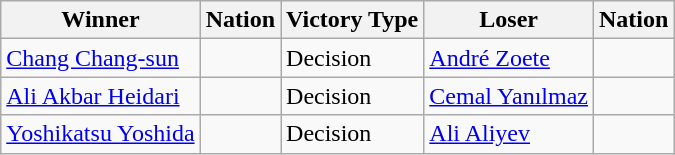<table class="wikitable sortable" style="text-align:left;">
<tr>
<th>Winner</th>
<th>Nation</th>
<th>Victory Type</th>
<th>Loser</th>
<th>Nation</th>
</tr>
<tr>
<td><a href='#'>Chang Chang-sun</a></td>
<td></td>
<td>Decision</td>
<td><a href='#'>André Zoete</a></td>
<td></td>
</tr>
<tr>
<td><a href='#'>Ali Akbar Heidari</a></td>
<td></td>
<td>Decision</td>
<td><a href='#'>Cemal Yanılmaz</a></td>
<td></td>
</tr>
<tr>
<td><a href='#'>Yoshikatsu Yoshida</a></td>
<td></td>
<td>Decision</td>
<td><a href='#'>Ali Aliyev</a></td>
<td></td>
</tr>
</table>
